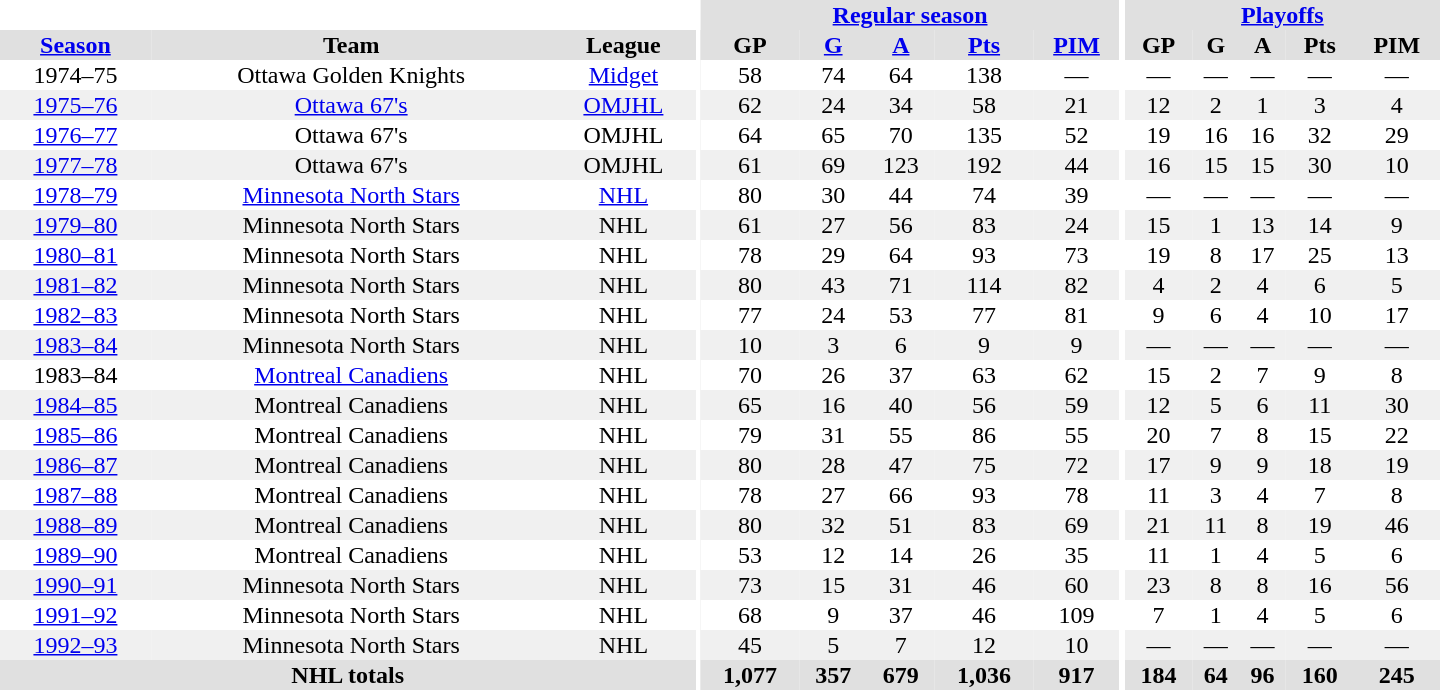<table border="0" cellpadding="1" cellspacing="0" style="text-align:center; width:60em">
<tr bgcolor="#e0e0e0">
<th colspan="3" bgcolor="#ffffff"></th>
<th rowspan="100" bgcolor="#ffffff"></th>
<th colspan="5"><a href='#'>Regular season</a></th>
<th rowspan="100" bgcolor="#ffffff"></th>
<th colspan="5"><a href='#'>Playoffs</a></th>
</tr>
<tr bgcolor="#e0e0e0">
<th><a href='#'>Season</a></th>
<th>Team</th>
<th>League</th>
<th>GP</th>
<th><a href='#'>G</a></th>
<th><a href='#'>A</a></th>
<th><a href='#'>Pts</a></th>
<th><a href='#'>PIM</a></th>
<th>GP</th>
<th>G</th>
<th>A</th>
<th>Pts</th>
<th>PIM</th>
</tr>
<tr>
<td>1974–75</td>
<td>Ottawa Golden Knights</td>
<td><a href='#'>Midget</a></td>
<td>58</td>
<td>74</td>
<td>64</td>
<td>138</td>
<td>—</td>
<td>—</td>
<td>—</td>
<td>—</td>
<td>—</td>
<td>—</td>
</tr>
<tr bgcolor="#f0f0f0">
<td><a href='#'>1975–76</a></td>
<td><a href='#'>Ottawa 67's</a></td>
<td><a href='#'>OMJHL</a></td>
<td>62</td>
<td>24</td>
<td>34</td>
<td>58</td>
<td>21</td>
<td>12</td>
<td>2</td>
<td>1</td>
<td>3</td>
<td>4</td>
</tr>
<tr>
<td><a href='#'>1976–77</a></td>
<td>Ottawa 67's</td>
<td>OMJHL</td>
<td>64</td>
<td>65</td>
<td>70</td>
<td>135</td>
<td>52</td>
<td>19</td>
<td>16</td>
<td>16</td>
<td>32</td>
<td>29</td>
</tr>
<tr bgcolor="#f0f0f0">
<td><a href='#'>1977–78</a></td>
<td>Ottawa 67's</td>
<td>OMJHL</td>
<td>61</td>
<td>69</td>
<td>123</td>
<td>192</td>
<td>44</td>
<td>16</td>
<td>15</td>
<td>15</td>
<td>30</td>
<td>10</td>
</tr>
<tr>
<td><a href='#'>1978–79</a></td>
<td><a href='#'>Minnesota North Stars</a></td>
<td><a href='#'>NHL</a></td>
<td>80</td>
<td>30</td>
<td>44</td>
<td>74</td>
<td>39</td>
<td>—</td>
<td>—</td>
<td>—</td>
<td>—</td>
<td>—</td>
</tr>
<tr bgcolor="#f0f0f0">
<td><a href='#'>1979–80</a></td>
<td>Minnesota North Stars</td>
<td>NHL</td>
<td>61</td>
<td>27</td>
<td>56</td>
<td>83</td>
<td>24</td>
<td>15</td>
<td>1</td>
<td>13</td>
<td>14</td>
<td>9</td>
</tr>
<tr>
<td><a href='#'>1980–81</a></td>
<td>Minnesota North Stars</td>
<td>NHL</td>
<td>78</td>
<td>29</td>
<td>64</td>
<td>93</td>
<td>73</td>
<td>19</td>
<td>8</td>
<td>17</td>
<td>25</td>
<td>13</td>
</tr>
<tr bgcolor="#f0f0f0">
<td><a href='#'>1981–82</a></td>
<td>Minnesota North Stars</td>
<td>NHL</td>
<td>80</td>
<td>43</td>
<td>71</td>
<td>114</td>
<td>82</td>
<td>4</td>
<td>2</td>
<td>4</td>
<td>6</td>
<td>5</td>
</tr>
<tr>
<td><a href='#'>1982–83</a></td>
<td>Minnesota North Stars</td>
<td>NHL</td>
<td>77</td>
<td>24</td>
<td>53</td>
<td>77</td>
<td>81</td>
<td>9</td>
<td>6</td>
<td>4</td>
<td>10</td>
<td>17</td>
</tr>
<tr bgcolor="#f0f0f0">
<td><a href='#'>1983–84</a></td>
<td>Minnesota North Stars</td>
<td>NHL</td>
<td>10</td>
<td>3</td>
<td>6</td>
<td>9</td>
<td>9</td>
<td>—</td>
<td>—</td>
<td>—</td>
<td>—</td>
<td>—</td>
</tr>
<tr>
<td>1983–84</td>
<td><a href='#'>Montreal Canadiens</a></td>
<td>NHL</td>
<td>70</td>
<td>26</td>
<td>37</td>
<td>63</td>
<td>62</td>
<td>15</td>
<td>2</td>
<td>7</td>
<td>9</td>
<td>8</td>
</tr>
<tr bgcolor="#f0f0f0">
<td><a href='#'>1984–85</a></td>
<td>Montreal Canadiens</td>
<td>NHL</td>
<td>65</td>
<td>16</td>
<td>40</td>
<td>56</td>
<td>59</td>
<td>12</td>
<td>5</td>
<td>6</td>
<td>11</td>
<td>30</td>
</tr>
<tr>
<td><a href='#'>1985–86</a></td>
<td>Montreal Canadiens</td>
<td>NHL</td>
<td>79</td>
<td>31</td>
<td>55</td>
<td>86</td>
<td>55</td>
<td>20</td>
<td>7</td>
<td>8</td>
<td>15</td>
<td>22</td>
</tr>
<tr bgcolor="#f0f0f0">
<td><a href='#'>1986–87</a></td>
<td>Montreal Canadiens</td>
<td>NHL</td>
<td>80</td>
<td>28</td>
<td>47</td>
<td>75</td>
<td>72</td>
<td>17</td>
<td>9</td>
<td>9</td>
<td>18</td>
<td>19</td>
</tr>
<tr>
<td><a href='#'>1987–88</a></td>
<td>Montreal Canadiens</td>
<td>NHL</td>
<td>78</td>
<td>27</td>
<td>66</td>
<td>93</td>
<td>78</td>
<td>11</td>
<td>3</td>
<td>4</td>
<td>7</td>
<td>8</td>
</tr>
<tr bgcolor="#f0f0f0">
<td><a href='#'>1988–89</a></td>
<td>Montreal Canadiens</td>
<td>NHL</td>
<td>80</td>
<td>32</td>
<td>51</td>
<td>83</td>
<td>69</td>
<td>21</td>
<td>11</td>
<td>8</td>
<td>19</td>
<td>46</td>
</tr>
<tr>
<td><a href='#'>1989–90</a></td>
<td>Montreal Canadiens</td>
<td>NHL</td>
<td>53</td>
<td>12</td>
<td>14</td>
<td>26</td>
<td>35</td>
<td>11</td>
<td>1</td>
<td>4</td>
<td>5</td>
<td>6</td>
</tr>
<tr bgcolor="#f0f0f0">
<td><a href='#'>1990–91</a></td>
<td>Minnesota North Stars</td>
<td>NHL</td>
<td>73</td>
<td>15</td>
<td>31</td>
<td>46</td>
<td>60</td>
<td>23</td>
<td>8</td>
<td>8</td>
<td>16</td>
<td>56</td>
</tr>
<tr>
<td><a href='#'>1991–92</a></td>
<td>Minnesota North Stars</td>
<td>NHL</td>
<td>68</td>
<td>9</td>
<td>37</td>
<td>46</td>
<td>109</td>
<td>7</td>
<td>1</td>
<td>4</td>
<td>5</td>
<td>6</td>
</tr>
<tr bgcolor="#f0f0f0">
<td><a href='#'>1992–93</a></td>
<td>Minnesota North Stars</td>
<td>NHL</td>
<td>45</td>
<td>5</td>
<td>7</td>
<td>12</td>
<td>10</td>
<td>—</td>
<td>—</td>
<td>—</td>
<td>—</td>
<td>—</td>
</tr>
<tr bgcolor="#e0e0e0">
<th colspan="3">NHL totals</th>
<th>1,077</th>
<th>357</th>
<th>679</th>
<th>1,036</th>
<th>917</th>
<th>184</th>
<th>64</th>
<th>96</th>
<th>160</th>
<th>245</th>
</tr>
</table>
